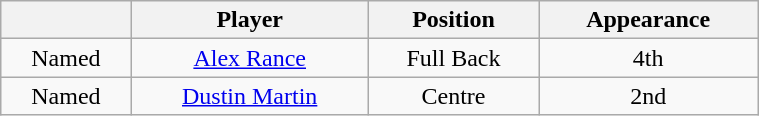<table class="wikitable" style="text-align:center; font-size:100%; width:40%;">
<tr>
<th></th>
<th>Player</th>
<th>Position</th>
<th>Appearance</th>
</tr>
<tr>
<td>Named</td>
<td><a href='#'>Alex Rance</a></td>
<td>Full Back</td>
<td>4th</td>
</tr>
<tr>
<td>Named</td>
<td><a href='#'>Dustin Martin</a></td>
<td>Centre</td>
<td>2nd</td>
</tr>
</table>
